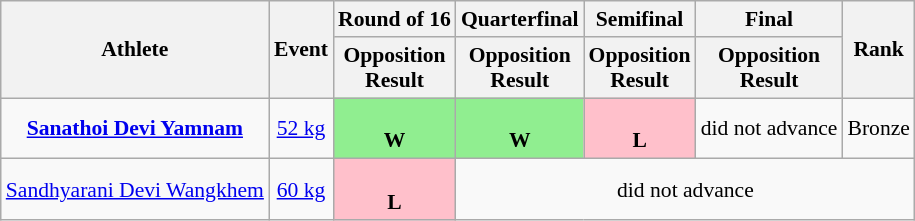<table class=wikitable style="text-align:center; font-size:90%">
<tr>
<th rowspan=2>Athlete</th>
<th rowspan=2>Event</th>
<th>Round of 16</th>
<th>Quarterfinal</th>
<th>Semifinal</th>
<th>Final</th>
<th rowspan=2>Rank</th>
</tr>
<tr>
<th>Opposition<br>Result</th>
<th>Opposition<br>Result</th>
<th>Opposition<br>Result</th>
<th>Opposition<br>Result</th>
</tr>
<tr>
<td><strong><a href='#'>Sanathoi Devi Yamnam</a></strong></td>
<td><a href='#'>52 kg</a></td>
<td style="text-align:center; background:lightgreen;"><br><strong>W</strong></td>
<td style="text-align:center; background:lightgreen;"><br><strong>W</strong></td>
<td style="text-align:center; background:pink;"><br><strong>L</strong></td>
<td>did not advance</td>
<td> Bronze</td>
</tr>
<tr>
<td><a href='#'>Sandhyarani Devi Wangkhem</a></td>
<td><a href='#'>60 kg</a></td>
<td style="text-align:center; background:pink;"><br><strong>L</strong></td>
<td style="text-align:center;" colspan=4>did not advance</td>
</tr>
</table>
